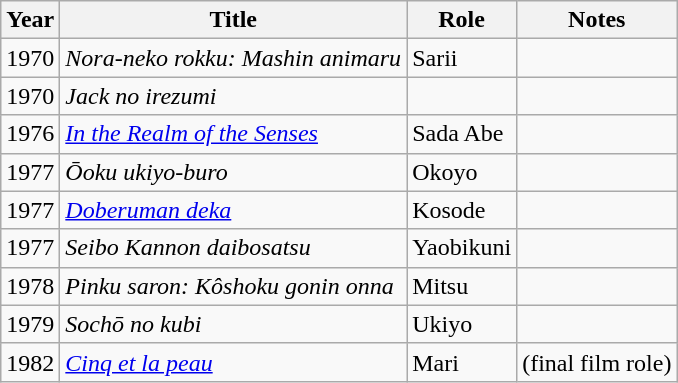<table class="wikitable">
<tr>
<th>Year</th>
<th>Title</th>
<th>Role</th>
<th>Notes</th>
</tr>
<tr>
<td>1970</td>
<td><em>Nora-neko rokku: Mashin animaru</em></td>
<td>Sarii</td>
<td></td>
</tr>
<tr>
<td>1970</td>
<td><em>Jack no irezumi</em></td>
<td></td>
<td></td>
</tr>
<tr>
<td>1976</td>
<td><em><a href='#'>In the Realm of the Senses</a></em></td>
<td>Sada Abe</td>
<td></td>
</tr>
<tr>
<td>1977</td>
<td><em>Ōoku ukiyo-buro</em></td>
<td>Okoyo</td>
<td></td>
</tr>
<tr>
<td>1977</td>
<td><em><a href='#'>Doberuman deka</a></em></td>
<td>Kosode</td>
<td></td>
</tr>
<tr>
<td>1977</td>
<td><em>Seibo Kannon daibosatsu</em></td>
<td>Yaobikuni</td>
<td></td>
</tr>
<tr>
<td>1978</td>
<td><em>Pinku saron: Kôshoku gonin onna</em></td>
<td>Mitsu</td>
<td></td>
</tr>
<tr>
<td>1979</td>
<td><em>Sochō no kubi</em></td>
<td>Ukiyo</td>
<td></td>
</tr>
<tr>
<td>1982</td>
<td><em><a href='#'>Cinq et la peau</a></em></td>
<td>Mari</td>
<td>(final film role)</td>
</tr>
</table>
